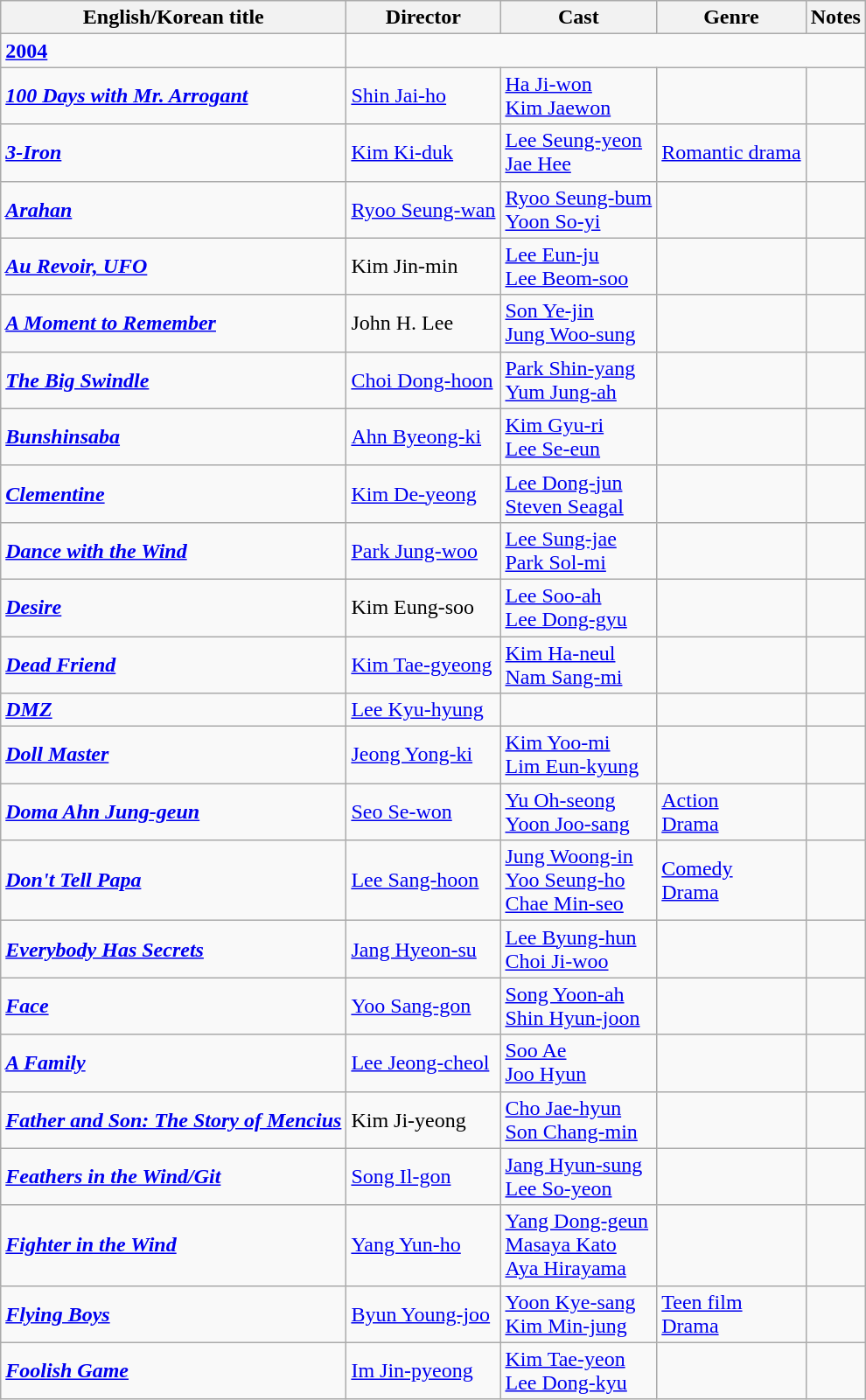<table class="wikitable">
<tr>
<th>English/Korean title</th>
<th>Director</th>
<th>Cast</th>
<th>Genre</th>
<th>Notes</th>
</tr>
<tr>
<td><strong><a href='#'>2004</a></strong></td>
</tr>
<tr>
<td><strong><em><a href='#'>100 Days with Mr. Arrogant</a></em></strong></td>
<td><a href='#'>Shin Jai-ho</a></td>
<td><a href='#'>Ha Ji-won</a><br><a href='#'>Kim Jaewon</a></td>
<td></td>
<td></td>
</tr>
<tr>
<td><strong><em><a href='#'>3-Iron</a></em></strong></td>
<td><a href='#'>Kim Ki-duk</a></td>
<td><a href='#'>Lee Seung-yeon</a><br><a href='#'>Jae Hee</a></td>
<td><a href='#'>Romantic drama</a></td>
<td></td>
</tr>
<tr>
<td><strong><em><a href='#'>Arahan</a></em></strong></td>
<td><a href='#'>Ryoo Seung-wan</a></td>
<td><a href='#'>Ryoo Seung-bum</a><br><a href='#'>Yoon So-yi</a></td>
<td></td>
<td></td>
</tr>
<tr>
<td><strong><em><a href='#'>Au Revoir, UFO</a></em></strong></td>
<td>Kim Jin-min</td>
<td><a href='#'>Lee Eun-ju</a><br><a href='#'>Lee Beom-soo</a></td>
<td></td>
<td></td>
</tr>
<tr>
<td><strong><em><a href='#'>A Moment to Remember</a></em></strong></td>
<td>John H. Lee</td>
<td><a href='#'>Son Ye-jin</a><br><a href='#'>Jung Woo-sung</a></td>
<td></td>
<td></td>
</tr>
<tr>
<td><strong><em><a href='#'>The Big Swindle</a></em></strong></td>
<td><a href='#'>Choi Dong-hoon</a></td>
<td><a href='#'>Park Shin-yang</a><br><a href='#'>Yum Jung-ah</a></td>
<td></td>
<td></td>
</tr>
<tr>
<td><strong><em><a href='#'>Bunshinsaba</a></em></strong></td>
<td><a href='#'>Ahn Byeong-ki</a></td>
<td><a href='#'>Kim Gyu-ri</a><br><a href='#'>Lee Se-eun</a></td>
<td></td>
<td></td>
</tr>
<tr>
<td><strong><em><a href='#'>Clementine</a></em></strong></td>
<td><a href='#'>Kim De-yeong</a></td>
<td><a href='#'>Lee Dong-jun</a><br><a href='#'>Steven Seagal</a></td>
<td></td>
<td></td>
</tr>
<tr>
<td><strong><em><a href='#'>Dance with the Wind</a></em></strong></td>
<td><a href='#'>Park Jung-woo</a></td>
<td><a href='#'>Lee Sung-jae</a><br><a href='#'>Park Sol-mi</a></td>
<td></td>
<td></td>
</tr>
<tr>
<td><strong><em><a href='#'>Desire</a></em></strong></td>
<td>Kim Eung-soo</td>
<td><a href='#'>Lee Soo-ah</a><br><a href='#'>Lee Dong-gyu</a></td>
<td></td>
<td></td>
</tr>
<tr>
<td><strong><em><a href='#'>Dead Friend</a></em></strong></td>
<td><a href='#'>Kim Tae-gyeong</a></td>
<td><a href='#'>Kim Ha-neul</a><br><a href='#'>Nam Sang-mi</a></td>
<td></td>
<td></td>
</tr>
<tr>
<td><strong><em><a href='#'>DMZ</a></em></strong></td>
<td><a href='#'>Lee Kyu-hyung</a></td>
<td></td>
<td></td>
<td></td>
</tr>
<tr>
<td><strong><em><a href='#'>Doll Master</a></em></strong></td>
<td><a href='#'>Jeong Yong-ki</a></td>
<td><a href='#'>Kim Yoo-mi</a><br><a href='#'>Lim Eun-kyung</a></td>
<td></td>
<td></td>
</tr>
<tr>
<td><strong><em><a href='#'>Doma Ahn Jung-geun</a></em></strong></td>
<td><a href='#'>Seo Se-won</a></td>
<td><a href='#'>Yu Oh-seong</a><br><a href='#'>Yoon Joo-sang</a></td>
<td><a href='#'>Action</a><br><a href='#'>Drama</a></td>
<td></td>
</tr>
<tr>
<td><strong><em><a href='#'>Don't Tell Papa</a></em></strong></td>
<td><a href='#'>Lee Sang-hoon</a></td>
<td><a href='#'>Jung Woong-in</a><br><a href='#'>Yoo Seung-ho</a><br><a href='#'>Chae Min-seo</a></td>
<td><a href='#'>Comedy</a><br><a href='#'>Drama</a></td>
<td></td>
</tr>
<tr>
<td><strong><em><a href='#'>Everybody Has Secrets</a></em></strong></td>
<td><a href='#'>Jang Hyeon-su</a></td>
<td><a href='#'>Lee Byung-hun</a><br><a href='#'>Choi Ji-woo</a></td>
<td></td>
<td></td>
</tr>
<tr>
<td><strong><em><a href='#'>Face</a></em></strong></td>
<td><a href='#'>Yoo Sang-gon</a></td>
<td><a href='#'>Song Yoon-ah</a><br><a href='#'>Shin Hyun-joon</a></td>
<td></td>
<td></td>
</tr>
<tr>
<td><strong><em><a href='#'>A Family</a></em></strong></td>
<td><a href='#'>Lee Jeong-cheol</a></td>
<td><a href='#'>Soo Ae</a><br><a href='#'>Joo Hyun</a></td>
<td></td>
<td></td>
</tr>
<tr>
<td><strong><em><a href='#'>Father and Son: The Story of Mencius</a></em></strong></td>
<td>Kim Ji-yeong</td>
<td><a href='#'>Cho Jae-hyun</a><br><a href='#'>Son Chang-min</a></td>
<td></td>
<td></td>
</tr>
<tr>
<td><strong><em><a href='#'>Feathers in the Wind/Git</a></em></strong></td>
<td><a href='#'>Song Il-gon</a></td>
<td><a href='#'>Jang Hyun-sung</a><br><a href='#'>Lee So-yeon</a></td>
<td></td>
<td></td>
</tr>
<tr>
<td><strong><em><a href='#'>Fighter in the Wind</a></em></strong></td>
<td><a href='#'>Yang Yun-ho</a></td>
<td><a href='#'>Yang Dong-geun</a><br><a href='#'>Masaya Kato</a><br><a href='#'>Aya Hirayama</a></td>
<td></td>
<td></td>
</tr>
<tr>
<td><strong><em><a href='#'>Flying Boys</a></em></strong></td>
<td><a href='#'>Byun Young-joo</a></td>
<td><a href='#'>Yoon Kye-sang</a><br><a href='#'>Kim Min-jung</a></td>
<td><a href='#'>Teen film</a><br><a href='#'>Drama</a></td>
<td></td>
</tr>
<tr>
<td><strong><em><a href='#'>Foolish Game</a></em></strong></td>
<td><a href='#'>Im Jin-pyeong</a></td>
<td><a href='#'>Kim Tae-yeon</a><br><a href='#'>Lee Dong-kyu</a></td>
<td></td>
<td></td>
</tr>
</table>
